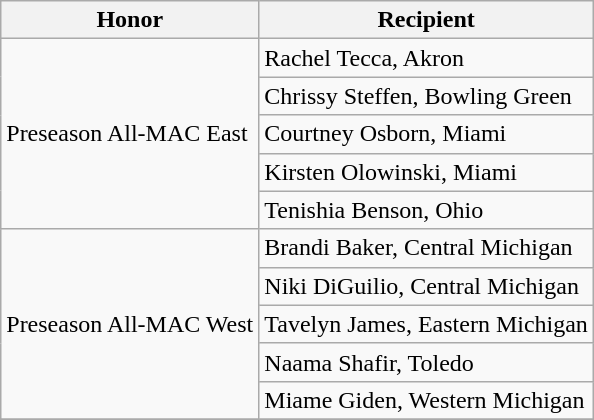<table class="wikitable" border="1">
<tr>
<th>Honor</th>
<th>Recipient</th>
</tr>
<tr>
<td rowspan=5 valign=middle>Preseason All-MAC East</td>
<td>Rachel Tecca, Akron</td>
</tr>
<tr>
<td>Chrissy Steffen, Bowling Green</td>
</tr>
<tr>
<td>Courtney Osborn, Miami</td>
</tr>
<tr>
<td>Kirsten Olowinski, Miami</td>
</tr>
<tr>
<td>Tenishia Benson, Ohio</td>
</tr>
<tr>
<td rowspan=5 valign=middle>Preseason All-MAC West</td>
<td>Brandi Baker, Central Michigan</td>
</tr>
<tr>
<td>Niki DiGuilio, Central Michigan</td>
</tr>
<tr>
<td>Tavelyn James, Eastern Michigan</td>
</tr>
<tr>
<td>Naama Shafir, Toledo</td>
</tr>
<tr>
<td>Miame Giden, Western Michigan</td>
</tr>
<tr>
</tr>
</table>
